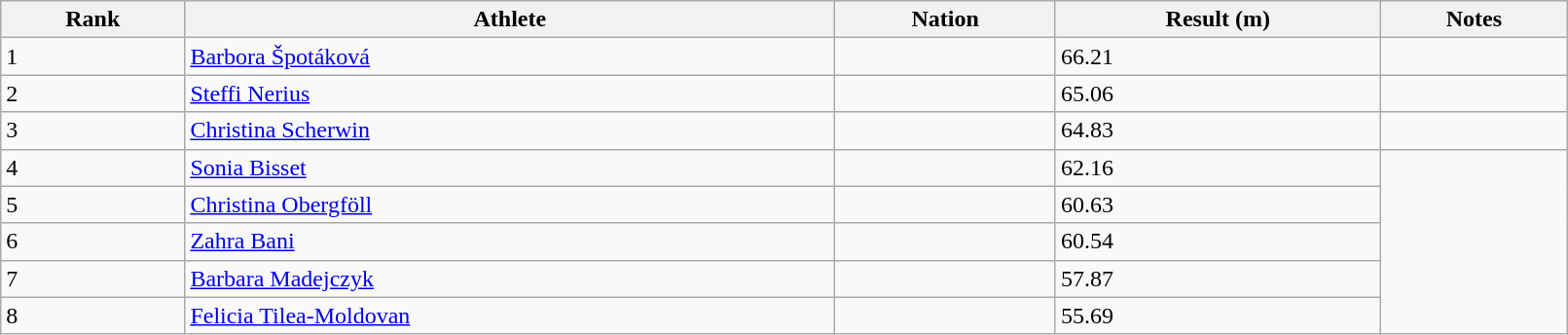<table class="wikitable" style="text=align:center;" width=85%>
<tr>
<th>Rank</th>
<th>Athlete</th>
<th>Nation</th>
<th>Result (m)</th>
<th>Notes</th>
</tr>
<tr>
<td>1</td>
<td><a href='#'>Barbora Špotáková</a></td>
<td></td>
<td>66.21</td>
<td></td>
</tr>
<tr>
<td>2</td>
<td><a href='#'>Steffi Nerius</a></td>
<td></td>
<td>65.06</td>
</tr>
<tr>
<td>3</td>
<td><a href='#'>Christina Scherwin</a></td>
<td></td>
<td>64.83</td>
<td></td>
</tr>
<tr>
<td>4</td>
<td><a href='#'>Sonia Bisset</a></td>
<td></td>
<td>62.16</td>
</tr>
<tr>
<td>5</td>
<td><a href='#'>Christina Obergföll</a></td>
<td></td>
<td>60.63</td>
</tr>
<tr>
<td>6</td>
<td><a href='#'>Zahra Bani</a></td>
<td></td>
<td>60.54</td>
</tr>
<tr>
<td>7</td>
<td><a href='#'>Barbara Madejczyk</a></td>
<td></td>
<td>57.87</td>
</tr>
<tr>
<td>8</td>
<td><a href='#'>Felicia Tilea-Moldovan</a></td>
<td></td>
<td>55.69</td>
</tr>
</table>
